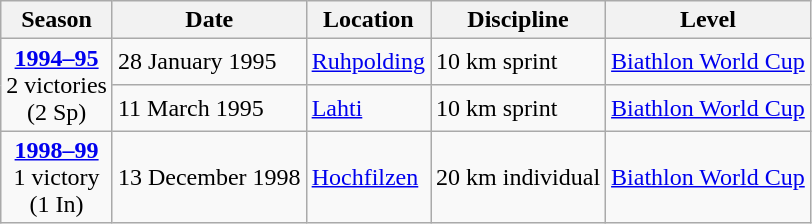<table class="wikitable">
<tr>
<th>Season</th>
<th>Date</th>
<th>Location</th>
<th>Discipline</th>
<th>Level</th>
</tr>
<tr>
<td rowspan="2" style="text-align:center;"><strong><a href='#'>1994–95</a></strong> <br> 2 victories <br> (2 Sp)</td>
<td>28 January 1995</td>
<td> <a href='#'>Ruhpolding</a></td>
<td>10 km sprint</td>
<td><a href='#'>Biathlon World Cup</a></td>
</tr>
<tr>
<td>11 March 1995</td>
<td> <a href='#'>Lahti</a></td>
<td>10 km sprint</td>
<td><a href='#'>Biathlon World Cup</a></td>
</tr>
<tr>
<td rowspan="1" style="text-align:center;"><strong><a href='#'>1998–99</a></strong> <br> 1 victory <br> (1 In)</td>
<td>13 December 1998</td>
<td> <a href='#'>Hochfilzen</a></td>
<td>20 km individual</td>
<td><a href='#'>Biathlon World Cup</a></td>
</tr>
</table>
